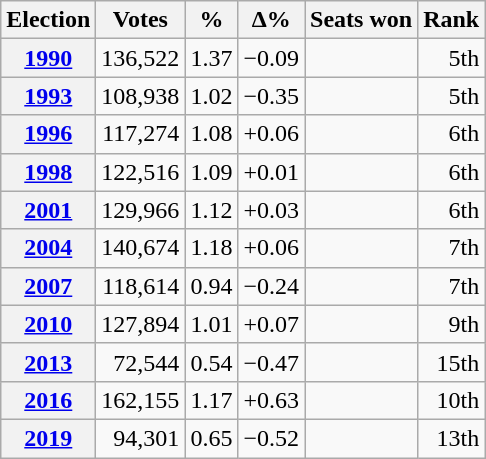<table class=wikitable style="text-align: right;">
<tr>
<th>Election</th>
<th>Votes</th>
<th>%</th>
<th>Δ%</th>
<th>Seats won</th>
<th>Rank</th>
</tr>
<tr>
<th><a href='#'>1990</a></th>
<td>136,522</td>
<td>1.37</td>
<td>−0.09</td>
<td></td>
<td> 5th</td>
</tr>
<tr>
<th><a href='#'>1993</a></th>
<td>108,938</td>
<td>1.02</td>
<td>−0.35</td>
<td></td>
<td> 5th</td>
</tr>
<tr>
<th><a href='#'>1996</a></th>
<td>117,274</td>
<td>1.08</td>
<td>+0.06</td>
<td></td>
<td> 6th</td>
</tr>
<tr>
<th><a href='#'>1998</a></th>
<td>122,516</td>
<td>1.09</td>
<td>+0.01</td>
<td></td>
<td> 6th</td>
</tr>
<tr>
<th><a href='#'>2001</a></th>
<td>129,966</td>
<td>1.12</td>
<td>+0.03</td>
<td></td>
<td> 6th</td>
</tr>
<tr>
<th><a href='#'>2004</a></th>
<td>140,674</td>
<td>1.18</td>
<td>+0.06</td>
<td></td>
<td> 7th</td>
</tr>
<tr>
<th><a href='#'>2007</a></th>
<td>118,614</td>
<td>0.94</td>
<td>−0.24</td>
<td></td>
<td> 7th</td>
</tr>
<tr>
<th><a href='#'>2010</a></th>
<td>127,894</td>
<td>1.01</td>
<td>+0.07</td>
<td></td>
<td> 9th</td>
</tr>
<tr>
<th><a href='#'>2013</a></th>
<td>72,544</td>
<td>0.54</td>
<td>−0.47</td>
<td></td>
<td> 15th</td>
</tr>
<tr>
<th><a href='#'>2016</a></th>
<td>162,155</td>
<td>1.17</td>
<td>+0.63</td>
<td></td>
<td> 10th</td>
</tr>
<tr>
<th><a href='#'>2019</a></th>
<td>94,301</td>
<td>0.65</td>
<td>−0.52</td>
<td></td>
<td> 13th</td>
</tr>
</table>
